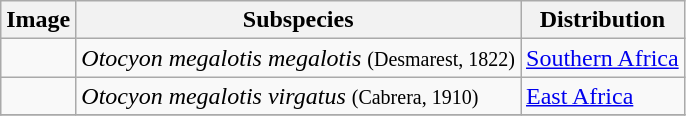<table class="wikitable ">
<tr>
<th>Image</th>
<th>Subspecies</th>
<th>Distribution</th>
</tr>
<tr>
<td></td>
<td><em>Otocyon megalotis megalotis</em> <small>(Desmarest, 1822)</small></td>
<td><a href='#'>Southern Africa</a></td>
</tr>
<tr>
<td></td>
<td><em>Otocyon megalotis virgatus</em> <small>(Cabrera, 1910)</small></td>
<td><a href='#'>East Africa</a></td>
</tr>
<tr>
</tr>
</table>
